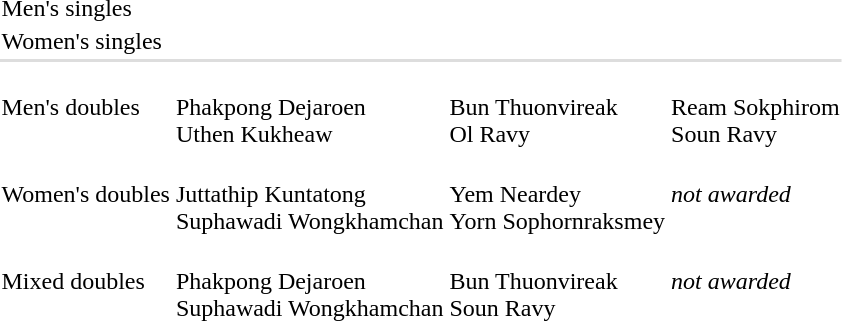<table>
<tr>
<td>Men's singles</td>
<td nowrap=true></td>
<td nowrap=true></td>
<td nowrap=true></td>
</tr>
<tr>
<td>Women's singles</td>
<td nowrap=true></td>
<td nowrap=true></td>
<td nowrap=true></td>
</tr>
<tr bgcolor=#dddddd>
<td colspan=4></td>
</tr>
<tr>
<td>Men's doubles</td>
<td nowrap=true><br>Phakpong Dejaroen<br>Uthen Kukheaw</td>
<td nowrap=true><br>Bun Thuonvireak<br>Ol Ravy</td>
<td nowrap=true><br>Ream Sokphirom<br>Soun Ravy</td>
</tr>
<tr>
<td nowrap>Women's doubles</td>
<td nowrap=true><br>Juttathip Kuntatong<br>Suphawadi Wongkhamchan</td>
<td nowrap=true><br>Yem Neardey<br>Yorn Sophornraksmey</td>
<td nowrap=true><em>not awarded</em></td>
</tr>
<tr>
<td>Mixed doubles</td>
<td nowrap=true><br>Phakpong Dejaroen<br>Suphawadi Wongkhamchan</td>
<td nowrap=true><br>Bun Thuonvireak<br>Soun Ravy</td>
<td nowrap=true><em>not awarded</em></td>
</tr>
</table>
